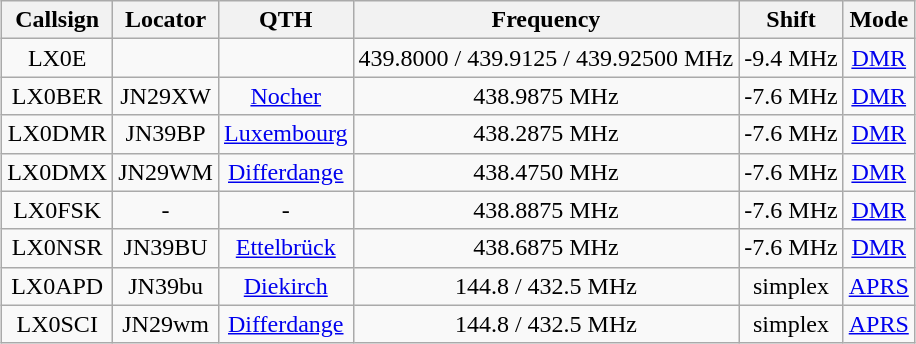<table class="wikitable" style="margin: 1em auto 1em auto;">
<tr>
<th scope="col">Callsign</th>
<th scope="col">Locator</th>
<th scope="col">QTH</th>
<th scope="col">Frequency</th>
<th scope="col">Shift</th>
<th scope="col">Mode</th>
</tr>
<tr style="text-align: center">
<td>LX0E</td>
<td></td>
<td></td>
<td>439.8000 / 439.9125 / 439.92500 MHz</td>
<td>-9.4 MHz</td>
<td><a href='#'>DMR</a></td>
</tr>
<tr style="text-align: center">
<td>LX0BER</td>
<td>JN29XW</td>
<td><a href='#'>Nocher</a></td>
<td>438.9875 MHz</td>
<td>-7.6 MHz</td>
<td><a href='#'>DMR</a></td>
</tr>
<tr style="text-align: center">
<td>LX0DMR</td>
<td>JN39BP</td>
<td><a href='#'>Luxembourg</a></td>
<td>438.2875 MHz</td>
<td>-7.6 MHz</td>
<td><a href='#'>DMR</a></td>
</tr>
<tr style="text-align: center">
<td>LX0DMX</td>
<td>JN29WM</td>
<td><a href='#'>Differdange</a></td>
<td>438.4750 MHz</td>
<td>-7.6 MHz</td>
<td><a href='#'>DMR</a></td>
</tr>
<tr style="text-align: center">
<td>LX0FSK</td>
<td>-</td>
<td>-</td>
<td>438.8875 MHz</td>
<td>-7.6 MHz</td>
<td><a href='#'>DMR</a></td>
</tr>
<tr style="text-align: center">
<td>LX0NSR</td>
<td>JN39BU</td>
<td><a href='#'>Ettelbrück</a></td>
<td>438.6875 MHz</td>
<td>-7.6 MHz</td>
<td><a href='#'>DMR</a></td>
</tr>
<tr style="text-align: center">
<td>LX0APD</td>
<td>JN39bu</td>
<td><a href='#'>Diekirch</a></td>
<td>144.8 / 432.5 MHz</td>
<td>simplex</td>
<td><a href='#'>APRS</a></td>
</tr>
<tr style="text-align: center">
<td>LX0SCI</td>
<td>JN29wm</td>
<td><a href='#'>Differdange</a></td>
<td>144.8 / 432.5 MHz</td>
<td>simplex</td>
<td><a href='#'>APRS</a></td>
</tr>
</table>
